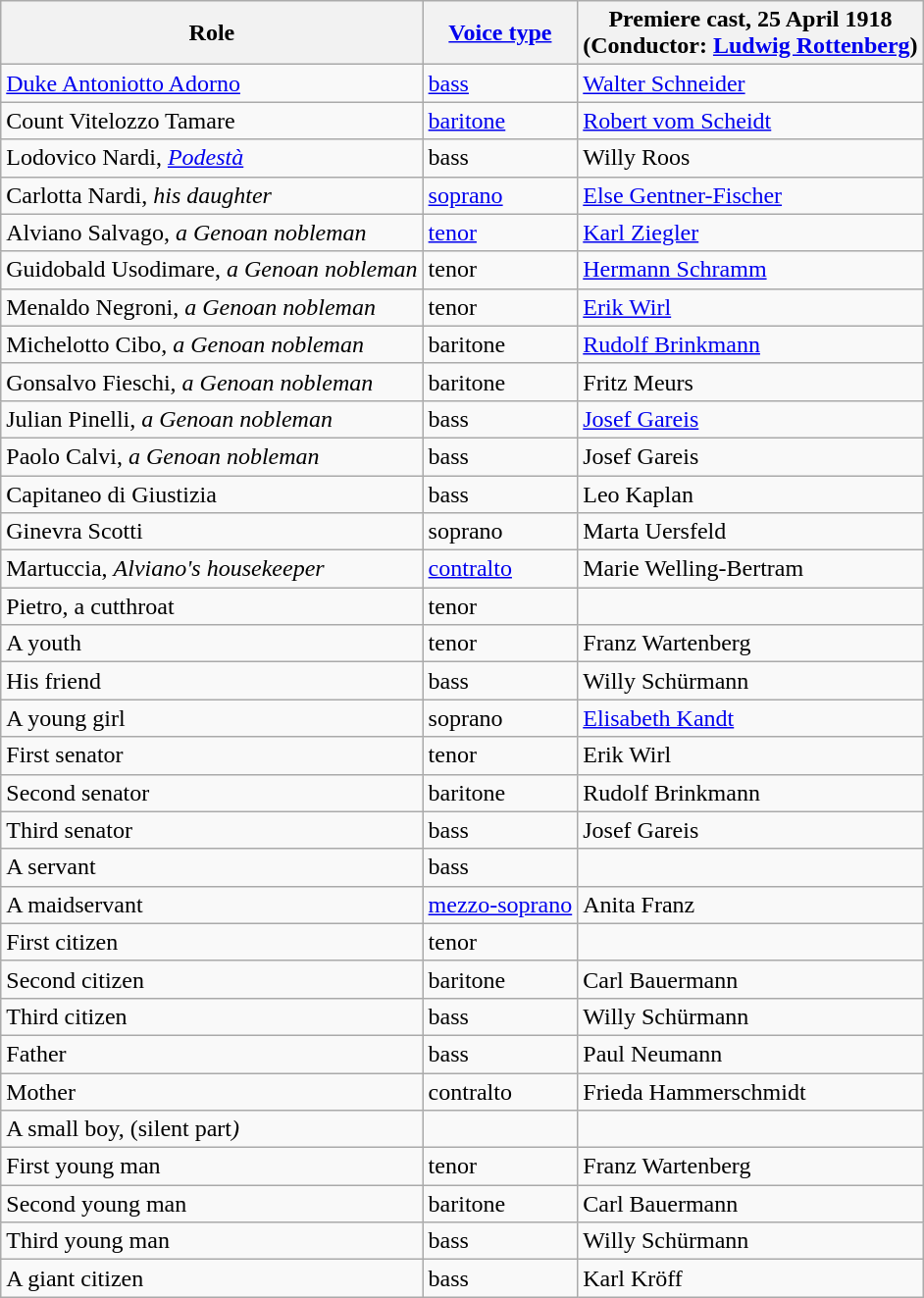<table class="wikitable">
<tr>
<th>Role</th>
<th><a href='#'>Voice type</a></th>
<th>Premiere cast, 25 April 1918<br>(Conductor: <a href='#'>Ludwig Rottenberg</a>)</th>
</tr>
<tr>
<td><a href='#'>Duke Antoniotto Adorno</a></td>
<td><a href='#'>bass</a></td>
<td><a href='#'>Walter Schneider</a></td>
</tr>
<tr>
<td>Count Vitelozzo Tamare</td>
<td><a href='#'>baritone</a></td>
<td><a href='#'>Robert vom Scheidt</a></td>
</tr>
<tr>
<td>Lodovico Nardi, <em><a href='#'>Podestà</a></em></td>
<td>bass</td>
<td>Willy Roos</td>
</tr>
<tr>
<td>Carlotta Nardi, <em>his daughter</em></td>
<td><a href='#'>soprano</a></td>
<td><a href='#'>Else Gentner-Fischer</a></td>
</tr>
<tr>
<td>Alviano Salvago, <em>a Genoan nobleman</em></td>
<td><a href='#'>tenor</a></td>
<td><a href='#'>Karl Ziegler</a></td>
</tr>
<tr>
<td>Guidobald Usodimare, <em>a Genoan nobleman</em></td>
<td>tenor</td>
<td><a href='#'>Hermann Schramm</a></td>
</tr>
<tr>
<td>Menaldo Negroni, <em>a Genoan nobleman</em></td>
<td>tenor</td>
<td><a href='#'>Erik Wirl</a></td>
</tr>
<tr>
<td>Michelotto Cibo, <em>a Genoan nobleman</em></td>
<td>baritone</td>
<td><a href='#'>Rudolf Brinkmann</a></td>
</tr>
<tr>
<td>Gonsalvo Fieschi, <em>a Genoan nobleman</em></td>
<td>baritone</td>
<td>Fritz Meurs</td>
</tr>
<tr>
<td>Julian Pinelli, <em>a Genoan nobleman</em></td>
<td>bass</td>
<td><a href='#'>Josef Gareis</a></td>
</tr>
<tr>
<td>Paolo Calvi, <em>a Genoan nobleman</em></td>
<td>bass</td>
<td>Josef Gareis</td>
</tr>
<tr>
<td>Capitaneo di Giustizia</td>
<td>bass</td>
<td>Leo Kaplan</td>
</tr>
<tr>
<td>Ginevra Scotti</td>
<td>soprano</td>
<td>Marta Uersfeld</td>
</tr>
<tr>
<td>Martuccia, <em>Alviano's housekeeper</td>
<td><a href='#'>contralto</a></td>
<td>Marie Welling-Bertram</td>
</tr>
<tr>
<td>Pietro, </em>a cutthroat<em></td>
<td>tenor</td>
<td></td>
</tr>
<tr>
<td>A youth</td>
<td>tenor</td>
<td>Franz Wartenberg</td>
</tr>
<tr>
<td>His friend</td>
<td>bass</td>
<td>Willy Schürmann</td>
</tr>
<tr>
<td>A young girl</td>
<td>soprano</td>
<td><a href='#'>Elisabeth Kandt</a></td>
</tr>
<tr>
<td>First senator</td>
<td>tenor</td>
<td>Erik Wirl</td>
</tr>
<tr>
<td>Second senator</td>
<td>baritone</td>
<td>Rudolf Brinkmann</td>
</tr>
<tr>
<td>Third senator</td>
<td>bass</td>
<td>Josef Gareis</td>
</tr>
<tr>
<td>A servant</td>
<td>bass</td>
<td></td>
</tr>
<tr>
<td>A maidservant</td>
<td><a href='#'>mezzo-soprano</a></td>
<td>Anita Franz</td>
</tr>
<tr>
<td>First citizen</td>
<td>tenor</td>
<td></td>
</tr>
<tr>
<td>Second citizen</td>
<td>baritone</td>
<td>Carl Bauermann</td>
</tr>
<tr>
<td>Third citizen</td>
<td>bass</td>
<td>Willy Schürmann</td>
</tr>
<tr>
<td>Father</td>
<td>bass</td>
<td>Paul Neumann</td>
</tr>
<tr>
<td>Mother</td>
<td>contralto</td>
<td>Frieda Hammerschmidt</td>
</tr>
<tr>
<td>A small boy, (</em>silent part<em>)</td>
<td></td>
<td></td>
</tr>
<tr>
<td>First young man</td>
<td>tenor</td>
<td>Franz Wartenberg</td>
</tr>
<tr>
<td>Second young man</td>
<td>baritone</td>
<td>Carl Bauermann</td>
</tr>
<tr>
<td>Third young man</td>
<td>bass</td>
<td>Willy Schürmann</td>
</tr>
<tr>
<td>A giant citizen</td>
<td>bass</td>
<td>Karl Kröff</td>
</tr>
</table>
